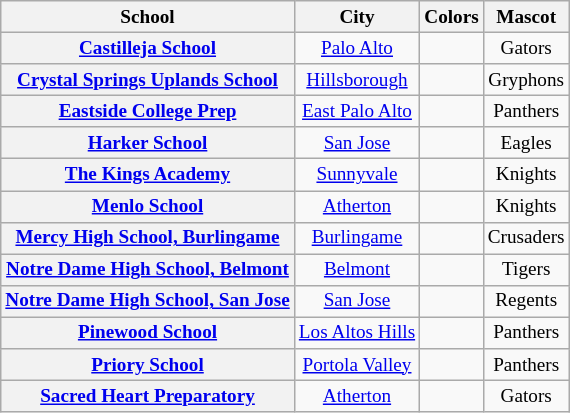<table class="wikitable sortable" style="text-align:center;font-size:80%;">
<tr>
<th>School</th>
<th>City</th>
<th class="unsortable">Colors</th>
<th>Mascot<br></th>
</tr>
<tr>
<th><a href='#'>Castilleja School</a></th>
<td><a href='#'>Palo Alto</a></td>
<td> </td>
<td>Gators</td>
</tr>
<tr>
<th><a href='#'>Crystal Springs Uplands School</a></th>
<td><a href='#'>Hillsborough</a></td>
<td> </td>
<td>Gryphons</td>
</tr>
<tr>
<th><a href='#'>Eastside College Prep</a></th>
<td><a href='#'>East Palo Alto</a></td>
<td> </td>
<td>Panthers</td>
</tr>
<tr>
<th><a href='#'>Harker School</a></th>
<td><a href='#'>San Jose</a></td>
<td> </td>
<td>Eagles</td>
</tr>
<tr>
<th><a href='#'>The Kings Academy</a></th>
<td><a href='#'>Sunnyvale</a></td>
<td> </td>
<td>Knights</td>
</tr>
<tr>
<th><a href='#'>Menlo School</a></th>
<td><a href='#'>Atherton</a></td>
<td> </td>
<td>Knights</td>
</tr>
<tr>
<th><a href='#'>Mercy High School, Burlingame</a></th>
<td><a href='#'>Burlingame</a></td>
<td> </td>
<td>Crusaders</td>
</tr>
<tr>
<th><a href='#'>Notre Dame High School, Belmont</a></th>
<td><a href='#'>Belmont</a></td>
<td> </td>
<td>Tigers</td>
</tr>
<tr>
<th><a href='#'>Notre Dame High School, San Jose</a></th>
<td><a href='#'>San Jose</a></td>
<td> </td>
<td>Regents</td>
</tr>
<tr>
<th><a href='#'>Pinewood School</a></th>
<td><a href='#'>Los Altos Hills</a></td>
<td> </td>
<td>Panthers</td>
</tr>
<tr>
<th><a href='#'>Priory School</a></th>
<td><a href='#'>Portola Valley</a></td>
<td> </td>
<td>Panthers</td>
</tr>
<tr>
<th><a href='#'>Sacred Heart Preparatory</a></th>
<td><a href='#'>Atherton</a></td>
<td> </td>
<td>Gators</td>
</tr>
</table>
